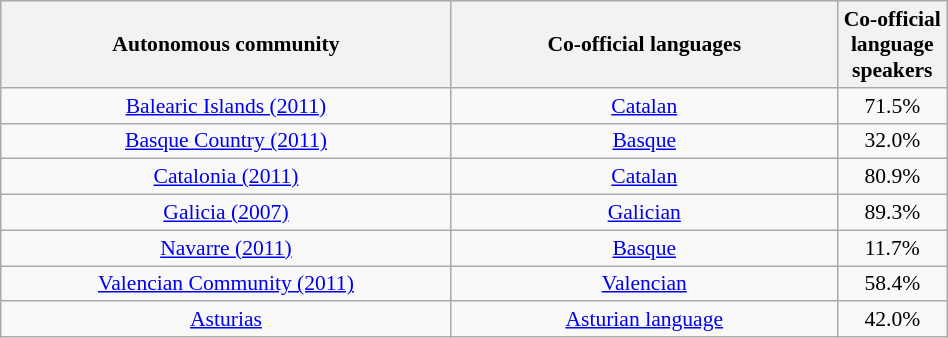<table class="wikitable sortable" width=50% style=" text-align:center;clear:all; margin-left:20px; margin-right:3px; font-size:90%;">
<tr bgcolor=#efefef class="sortable">
<th width=35%>Autonomous community</th>
<th width=30%>Co-official languages</th>
<th width=5%>Co-official language speakers</th>
</tr>
<tr>
<td><a href='#'>Balearic Islands (2011)</a></td>
<td><a href='#'>Catalan</a></td>
<td>71.5%</td>
</tr>
<tr>
<td><a href='#'>Basque Country (2011)</a></td>
<td><a href='#'>Basque</a></td>
<td>32.0%</td>
</tr>
<tr>
<td><a href='#'>Catalonia (2011)</a></td>
<td><a href='#'>Catalan</a></td>
<td>80.9%</td>
</tr>
<tr>
<td><a href='#'>Galicia (2007)</a></td>
<td><a href='#'>Galician</a></td>
<td>89.3%</td>
</tr>
<tr>
<td><a href='#'>Navarre (2011)</a></td>
<td><a href='#'>Basque</a></td>
<td>11.7%</td>
</tr>
<tr>
<td><a href='#'>Valencian Community (2011)</a></td>
<td><a href='#'>Valencian</a></td>
<td>58.4%</td>
</tr>
<tr>
<td><a href='#'>Asturias</a></td>
<td><a href='#'>Asturian language</a></td>
<td>42.0%</td>
</tr>
</table>
